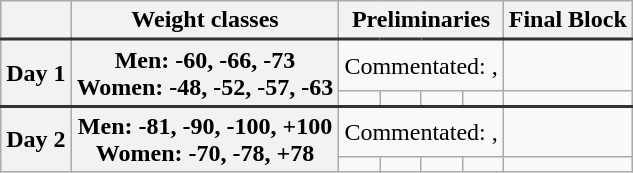<table class=wikitable style="text-align:center;">
<tr>
<th></th>
<th>Weight classes</th>
<th colspan=4>Preliminaries</th>
<th colspan=2>Final Block</th>
</tr>
<tr style="border-top: 2px solid #333333;">
<th rowspan=2>Day 1</th>
<th rowspan=2>Men: -60, -66, -73<br>Women: -48, -52, -57, -63</th>
<td colspan=4>Commentated: , </td>
<td colspan=2></td>
</tr>
<tr>
<td></td>
<td></td>
<td></td>
<td></td>
<td colspan=2></td>
</tr>
<tr style="border-top: 2px solid #333333;">
<th rowspan=2>Day 2</th>
<th rowspan=2>Men: -81, -90, -100, +100<br>Women: -70, -78, +78</th>
<td colspan=4>Commentated: , </td>
<td colspan=2></td>
</tr>
<tr>
<td></td>
<td></td>
<td></td>
<td></td>
<td colspan=2></td>
</tr>
</table>
